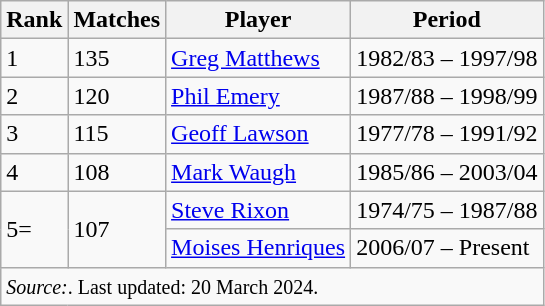<table class="wikitable">
<tr>
<th>Rank</th>
<th>Matches</th>
<th>Player</th>
<th>Period</th>
</tr>
<tr>
<td>1</td>
<td>135</td>
<td><a href='#'>Greg Matthews</a></td>
<td>1982/83 – 1997/98</td>
</tr>
<tr>
<td>2</td>
<td>120</td>
<td><a href='#'>Phil Emery</a></td>
<td>1987/88 – 1998/99</td>
</tr>
<tr>
<td>3</td>
<td>115</td>
<td><a href='#'>Geoff Lawson</a></td>
<td>1977/78 – 1991/92</td>
</tr>
<tr>
<td>4</td>
<td>108</td>
<td><a href='#'>Mark Waugh</a></td>
<td>1985/86 – 2003/04</td>
</tr>
<tr>
<td rowspan=2>5=</td>
<td rowspan=2>107</td>
<td><a href='#'>Steve Rixon</a></td>
<td>1974/75 – 1987/88</td>
</tr>
<tr>
<td><a href='#'>Moises Henriques</a></td>
<td>2006/07 – Present</td>
</tr>
<tr>
<td colspan=4><small><em>Source:</em>. Last updated: 20 March 2024.</small></td>
</tr>
</table>
